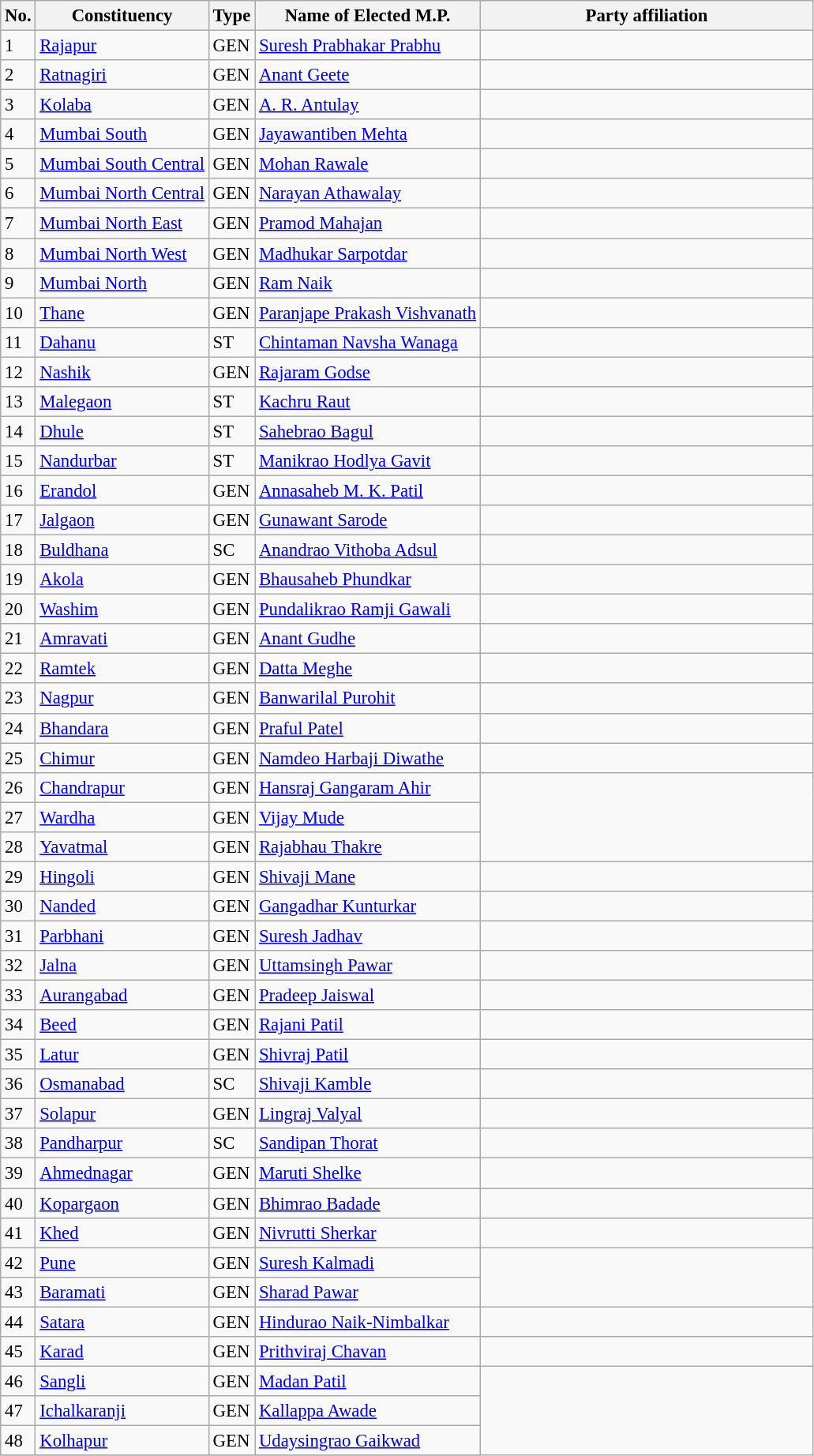<table class="wikitable" style="font-size:95%;">
<tr>
<th>No.</th>
<th>Constituency</th>
<th>Type</th>
<th>Name of Elected M.P.</th>
<th colspan="2" style="width:18em">Party affiliation</th>
</tr>
<tr>
<td>1</td>
<td><a href='#'>Rajapur</a></td>
<td>GEN</td>
<td><a href='#'>Suresh Prabhakar Prabhu</a></td>
<td></td>
</tr>
<tr>
<td>2</td>
<td><a href='#'>Ratnagiri</a></td>
<td>GEN</td>
<td><a href='#'>Anant Geete</a></td>
</tr>
<tr>
<td>3</td>
<td><a href='#'>Kolaba</a></td>
<td>GEN</td>
<td><a href='#'>A. R. Antulay</a></td>
<td></td>
</tr>
<tr>
<td>4</td>
<td><a href='#'>Mumbai South</a></td>
<td>GEN</td>
<td><a href='#'>Jayawantiben Mehta</a></td>
<td></td>
</tr>
<tr>
<td>5</td>
<td><a href='#'>Mumbai South Central</a></td>
<td>GEN</td>
<td><a href='#'>Mohan Rawale</a></td>
<td></td>
</tr>
<tr>
<td>6</td>
<td><a href='#'>Mumbai North Central</a></td>
<td>GEN</td>
<td><a href='#'>Narayan Athawalay</a></td>
</tr>
<tr>
<td>7</td>
<td><a href='#'>Mumbai North East</a></td>
<td>GEN</td>
<td><a href='#'>Pramod Mahajan</a></td>
<td></td>
</tr>
<tr>
<td>8</td>
<td><a href='#'>Mumbai North West</a></td>
<td>GEN</td>
<td><a href='#'>Madhukar Sarpotdar</a></td>
<td></td>
</tr>
<tr>
<td>9</td>
<td><a href='#'>Mumbai North</a></td>
<td>GEN</td>
<td><a href='#'>Ram Naik</a></td>
<td></td>
</tr>
<tr>
<td>10</td>
<td><a href='#'>Thane</a></td>
<td>GEN</td>
<td><a href='#'>Paranjape Prakash Vishvanath</a></td>
<td></td>
</tr>
<tr>
<td>11</td>
<td><a href='#'>Dahanu</a></td>
<td>ST</td>
<td><a href='#'>Chintaman Navsha Wanaga</a></td>
<td></td>
</tr>
<tr>
<td>12</td>
<td><a href='#'>Nashik</a></td>
<td>GEN</td>
<td><a href='#'>Rajaram Godse</a></td>
<td></td>
</tr>
<tr>
<td>13</td>
<td><a href='#'>Malegaon</a></td>
<td>ST</td>
<td><a href='#'>Kachru Raut</a></td>
<td></td>
</tr>
<tr>
<td>14</td>
<td><a href='#'>Dhule</a></td>
<td>ST</td>
<td><a href='#'>Sahebrao Bagul</a></td>
</tr>
<tr>
<td>15</td>
<td><a href='#'>Nandurbar</a></td>
<td>ST</td>
<td><a href='#'>Manikrao Hodlya Gavit</a></td>
<td></td>
</tr>
<tr>
<td>16</td>
<td><a href='#'>Erandol</a></td>
<td>GEN</td>
<td><a href='#'>Annasaheb M. K. Patil</a></td>
<td></td>
</tr>
<tr>
<td>17</td>
<td><a href='#'>Jalgaon</a></td>
<td>GEN</td>
<td><a href='#'>Gunawant Sarode</a></td>
</tr>
<tr>
<td>18</td>
<td><a href='#'>Buldhana</a></td>
<td>SC</td>
<td><a href='#'>Anandrao Vithoba Adsul</a></td>
<td></td>
</tr>
<tr>
<td>19</td>
<td><a href='#'>Akola</a></td>
<td>GEN</td>
<td><a href='#'>Bhausaheb Phundkar</a></td>
<td></td>
</tr>
<tr>
<td>20</td>
<td><a href='#'>Washim</a></td>
<td>GEN</td>
<td><a href='#'>Pundalikrao Ramji Gawali</a></td>
<td></td>
</tr>
<tr>
<td>21</td>
<td><a href='#'>Amravati</a></td>
<td>GEN</td>
<td><a href='#'>Anant Gudhe</a></td>
</tr>
<tr>
<td>22</td>
<td><a href='#'>Ramtek</a></td>
<td>GEN</td>
<td><a href='#'>Datta Meghe</a></td>
<td></td>
</tr>
<tr>
<td>23</td>
<td><a href='#'>Nagpur</a></td>
<td>GEN</td>
<td><a href='#'>Banwarilal Purohit</a></td>
<td></td>
</tr>
<tr>
<td>24</td>
<td><a href='#'>Bhandara</a></td>
<td>GEN</td>
<td><a href='#'>Praful Patel</a></td>
<td></td>
</tr>
<tr>
<td>25</td>
<td><a href='#'>Chimur</a></td>
<td>GEN</td>
<td><a href='#'>Namdeo Harbaji Diwathe</a></td>
<td></td>
</tr>
<tr>
<td>26</td>
<td><a href='#'>Chandrapur</a></td>
<td>GEN</td>
<td><a href='#'>Hansraj Gangaram Ahir</a></td>
</tr>
<tr>
<td>27</td>
<td><a href='#'>Wardha</a></td>
<td>GEN</td>
<td><a href='#'>Vijay Mude</a></td>
</tr>
<tr>
<td>28</td>
<td><a href='#'>Yavatmal</a></td>
<td>GEN</td>
<td><a href='#'>Rajabhau Thakre</a></td>
</tr>
<tr>
<td>29</td>
<td><a href='#'>Hingoli</a></td>
<td>GEN</td>
<td><a href='#'>Shivaji Mane</a></td>
<td></td>
</tr>
<tr>
<td>30</td>
<td><a href='#'>Nanded</a></td>
<td>GEN</td>
<td><a href='#'>Gangadhar Kunturkar</a></td>
<td></td>
</tr>
<tr>
<td>31</td>
<td><a href='#'>Parbhani</a></td>
<td>GEN</td>
<td><a href='#'>Suresh Jadhav</a></td>
<td></td>
</tr>
<tr>
<td>32</td>
<td><a href='#'>Jalna</a></td>
<td>GEN</td>
<td><a href='#'>Uttamsingh Pawar</a></td>
<td></td>
</tr>
<tr>
<td>33</td>
<td><a href='#'>Aurangabad</a></td>
<td>GEN</td>
<td><a href='#'>Pradeep Jaiswal</a></td>
<td></td>
</tr>
<tr>
<td>34</td>
<td><a href='#'>Beed</a></td>
<td>GEN</td>
<td><a href='#'>Rajani Patil</a></td>
<td></td>
</tr>
<tr>
<td>35</td>
<td><a href='#'>Latur</a></td>
<td>GEN</td>
<td><a href='#'>Shivraj Patil</a></td>
<td></td>
</tr>
<tr>
<td>36</td>
<td><a href='#'>Osmanabad</a></td>
<td>SC</td>
<td><a href='#'>Shivaji Kamble</a></td>
<td></td>
</tr>
<tr>
<td>37</td>
<td><a href='#'>Solapur</a></td>
<td>GEN</td>
<td><a href='#'>Lingraj Valyal</a></td>
<td></td>
</tr>
<tr>
<td>38</td>
<td><a href='#'>Pandharpur</a></td>
<td>SC</td>
<td><a href='#'>Sandipan Thorat</a></td>
<td></td>
</tr>
<tr>
<td>39</td>
<td><a href='#'>Ahmednagar</a></td>
<td>GEN</td>
<td><a href='#'>Maruti Shelke</a></td>
</tr>
<tr>
<td>40</td>
<td><a href='#'>Kopargaon</a></td>
<td>GEN</td>
<td><a href='#'>Bhimrao Badade</a></td>
<td></td>
</tr>
<tr>
<td>41</td>
<td><a href='#'>Khed</a></td>
<td>GEN</td>
<td><a href='#'>Nivrutti Sherkar</a></td>
<td></td>
</tr>
<tr>
<td>42</td>
<td><a href='#'>Pune</a></td>
<td>GEN</td>
<td><a href='#'>Suresh Kalmadi</a></td>
</tr>
<tr>
<td>43</td>
<td><a href='#'>Baramati</a></td>
<td>GEN</td>
<td><a href='#'>Sharad Pawar</a></td>
</tr>
<tr>
<td>44</td>
<td><a href='#'>Satara</a></td>
<td>GEN</td>
<td><a href='#'>Hindurao Naik-Nimbalkar</a></td>
<td></td>
</tr>
<tr>
<td>45</td>
<td><a href='#'>Karad</a></td>
<td>GEN</td>
<td><a href='#'>Prithviraj Chavan</a></td>
<td></td>
</tr>
<tr>
<td>46</td>
<td><a href='#'>Sangli</a></td>
<td>GEN</td>
<td><a href='#'>Madan Patil</a></td>
</tr>
<tr>
<td>47</td>
<td><a href='#'>Ichalkaranji</a></td>
<td>GEN</td>
<td><a href='#'>Kallappa Awade</a></td>
</tr>
<tr>
<td>48</td>
<td><a href='#'>Kolhapur</a></td>
<td>GEN</td>
<td><a href='#'>Udaysingrao Gaikwad</a></td>
</tr>
<tr>
</tr>
</table>
